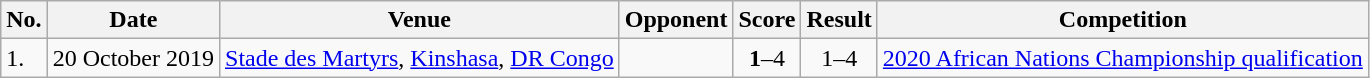<table class="wikitable">
<tr>
<th>No.</th>
<th>Date</th>
<th>Venue</th>
<th>Opponent</th>
<th>Score</th>
<th>Result</th>
<th>Competition</th>
</tr>
<tr>
<td>1.</td>
<td>20 October 2019</td>
<td><a href='#'>Stade des Martyrs</a>, <a href='#'>Kinshasa</a>, <a href='#'>DR Congo</a></td>
<td></td>
<td align=center><strong>1</strong>–4</td>
<td align=center>1–4</td>
<td><a href='#'>2020 African Nations Championship qualification</a></td>
</tr>
</table>
